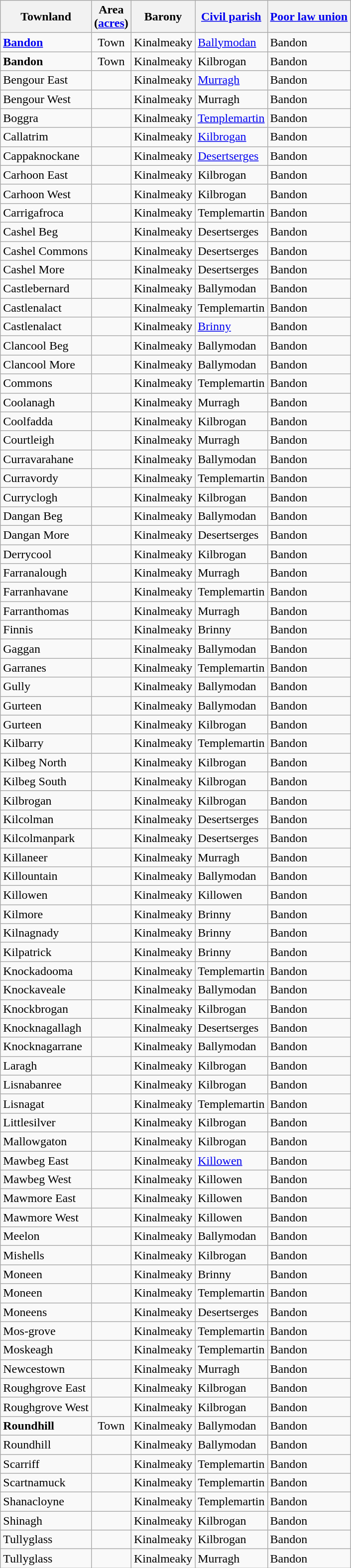<table class="wikitable sortable" style="border:1px;">
<tr>
<th>Townland</th>
<th>Area<br>(<a href='#'>acres</a>)</th>
<th>Barony</th>
<th><a href='#'>Civil parish</a></th>
<th><a href='#'>Poor law union</a></th>
</tr>
<tr>
<td><strong><a href='#'>Bandon</a></strong></td>
<td align="center"> Town</td>
<td>Kinalmeaky</td>
<td><a href='#'>Ballymodan</a></td>
<td>Bandon</td>
</tr>
<tr>
<td><strong>Bandon</strong></td>
<td align="center"> Town</td>
<td>Kinalmeaky</td>
<td>Kilbrogan</td>
<td>Bandon</td>
</tr>
<tr>
<td>Bengour East</td>
<td align="right"></td>
<td>Kinalmeaky</td>
<td><a href='#'>Murragh</a></td>
<td>Bandon</td>
</tr>
<tr>
<td>Bengour West</td>
<td align="right"></td>
<td>Kinalmeaky</td>
<td>Murragh</td>
<td>Bandon</td>
</tr>
<tr>
<td>Boggra</td>
<td align="right"></td>
<td>Kinalmeaky</td>
<td><a href='#'>Templemartin</a></td>
<td>Bandon</td>
</tr>
<tr>
<td>Callatrim</td>
<td align="right"></td>
<td>Kinalmeaky</td>
<td><a href='#'>Kilbrogan</a></td>
<td>Bandon</td>
</tr>
<tr>
<td>Cappaknockane</td>
<td align="right"></td>
<td>Kinalmeaky</td>
<td><a href='#'>Desertserges</a></td>
<td>Bandon</td>
</tr>
<tr>
<td>Carhoon East</td>
<td align="right"></td>
<td>Kinalmeaky</td>
<td>Kilbrogan</td>
<td>Bandon</td>
</tr>
<tr>
<td>Carhoon West</td>
<td align="right"></td>
<td>Kinalmeaky</td>
<td>Kilbrogan</td>
<td>Bandon</td>
</tr>
<tr>
<td>Carrigafroca</td>
<td align="right"></td>
<td>Kinalmeaky</td>
<td>Templemartin</td>
<td>Bandon</td>
</tr>
<tr>
<td>Cashel Beg</td>
<td align="right"></td>
<td>Kinalmeaky</td>
<td>Desertserges</td>
<td>Bandon</td>
</tr>
<tr>
<td>Cashel Commons</td>
<td align="right"></td>
<td>Kinalmeaky</td>
<td>Desertserges</td>
<td>Bandon</td>
</tr>
<tr>
<td>Cashel More</td>
<td align="right"></td>
<td>Kinalmeaky</td>
<td>Desertserges</td>
<td>Bandon</td>
</tr>
<tr>
<td>Castlebernard</td>
<td align="right"></td>
<td>Kinalmeaky</td>
<td>Ballymodan</td>
<td>Bandon</td>
</tr>
<tr>
<td>Castlenalact</td>
<td align="right"></td>
<td>Kinalmeaky</td>
<td>Templemartin</td>
<td>Bandon</td>
</tr>
<tr>
<td>Castlenalact</td>
<td align="right"></td>
<td>Kinalmeaky</td>
<td><a href='#'>Brinny</a></td>
<td>Bandon</td>
</tr>
<tr>
<td>Clancool Beg</td>
<td align="right"></td>
<td>Kinalmeaky</td>
<td>Ballymodan</td>
<td>Bandon</td>
</tr>
<tr>
<td>Clancool More</td>
<td align="right"></td>
<td>Kinalmeaky</td>
<td>Ballymodan</td>
<td>Bandon</td>
</tr>
<tr>
<td>Commons</td>
<td align="right"></td>
<td>Kinalmeaky</td>
<td>Templemartin</td>
<td>Bandon</td>
</tr>
<tr>
<td>Coolanagh</td>
<td align="right"></td>
<td>Kinalmeaky</td>
<td>Murragh</td>
<td>Bandon</td>
</tr>
<tr>
<td>Coolfadda</td>
<td align="right"></td>
<td>Kinalmeaky</td>
<td>Kilbrogan</td>
<td>Bandon</td>
</tr>
<tr>
<td>Courtleigh</td>
<td align="right"></td>
<td>Kinalmeaky</td>
<td>Murragh</td>
<td>Bandon</td>
</tr>
<tr>
<td>Curravarahane</td>
<td align="right"></td>
<td>Kinalmeaky</td>
<td>Ballymodan</td>
<td>Bandon</td>
</tr>
<tr>
<td>Curravordy</td>
<td align="right"></td>
<td>Kinalmeaky</td>
<td>Templemartin</td>
<td>Bandon</td>
</tr>
<tr>
<td>Curryclogh</td>
<td align="right"></td>
<td>Kinalmeaky</td>
<td>Kilbrogan</td>
<td>Bandon</td>
</tr>
<tr>
<td>Dangan Beg</td>
<td align="right"></td>
<td>Kinalmeaky</td>
<td>Ballymodan</td>
<td>Bandon</td>
</tr>
<tr>
<td>Dangan More</td>
<td align="right"></td>
<td>Kinalmeaky</td>
<td>Desertserges</td>
<td>Bandon</td>
</tr>
<tr>
<td>Derrycool</td>
<td align="right"></td>
<td>Kinalmeaky</td>
<td>Kilbrogan</td>
<td>Bandon</td>
</tr>
<tr>
<td>Farranalough</td>
<td align="right"></td>
<td>Kinalmeaky</td>
<td>Murragh</td>
<td>Bandon</td>
</tr>
<tr>
<td>Farranhavane</td>
<td align="right"></td>
<td>Kinalmeaky</td>
<td>Templemartin</td>
<td>Bandon</td>
</tr>
<tr>
<td>Farranthomas</td>
<td align="right"></td>
<td>Kinalmeaky</td>
<td>Murragh</td>
<td>Bandon</td>
</tr>
<tr>
<td>Finnis</td>
<td align="right"></td>
<td>Kinalmeaky</td>
<td>Brinny</td>
<td>Bandon</td>
</tr>
<tr>
<td>Gaggan</td>
<td align="right"></td>
<td>Kinalmeaky</td>
<td>Ballymodan</td>
<td>Bandon</td>
</tr>
<tr>
<td>Garranes</td>
<td align="right"></td>
<td>Kinalmeaky</td>
<td>Templemartin</td>
<td>Bandon</td>
</tr>
<tr>
<td>Gully</td>
<td align="right"></td>
<td>Kinalmeaky</td>
<td>Ballymodan</td>
<td>Bandon</td>
</tr>
<tr>
<td>Gurteen</td>
<td align="right"></td>
<td>Kinalmeaky</td>
<td>Ballymodan</td>
<td>Bandon</td>
</tr>
<tr>
<td>Gurteen</td>
<td align="right"></td>
<td>Kinalmeaky</td>
<td>Kilbrogan</td>
<td>Bandon</td>
</tr>
<tr>
<td>Kilbarry</td>
<td align="right"></td>
<td>Kinalmeaky</td>
<td>Templemartin</td>
<td>Bandon</td>
</tr>
<tr>
<td>Kilbeg North</td>
<td align="right"></td>
<td>Kinalmeaky</td>
<td>Kilbrogan</td>
<td>Bandon</td>
</tr>
<tr>
<td>Kilbeg South</td>
<td align="right"></td>
<td>Kinalmeaky</td>
<td>Kilbrogan</td>
<td>Bandon</td>
</tr>
<tr>
<td>Kilbrogan</td>
<td align="right"></td>
<td>Kinalmeaky</td>
<td>Kilbrogan</td>
<td>Bandon</td>
</tr>
<tr>
<td>Kilcolman</td>
<td align="right"></td>
<td>Kinalmeaky</td>
<td>Desertserges</td>
<td>Bandon</td>
</tr>
<tr>
<td>Kilcolmanpark</td>
<td align="right"></td>
<td>Kinalmeaky</td>
<td>Desertserges</td>
<td>Bandon</td>
</tr>
<tr>
<td>Killaneer</td>
<td align="right"></td>
<td>Kinalmeaky</td>
<td>Murragh</td>
<td>Bandon</td>
</tr>
<tr>
<td>Killountain</td>
<td align="right"></td>
<td>Kinalmeaky</td>
<td>Ballymodan</td>
<td>Bandon</td>
</tr>
<tr>
<td>Killowen</td>
<td align="right"></td>
<td>Kinalmeaky</td>
<td>Killowen</td>
<td>Bandon</td>
</tr>
<tr>
<td>Kilmore</td>
<td align="right"></td>
<td>Kinalmeaky</td>
<td>Brinny</td>
<td>Bandon</td>
</tr>
<tr>
<td>Kilnagnady</td>
<td align="right"></td>
<td>Kinalmeaky</td>
<td>Brinny</td>
<td>Bandon</td>
</tr>
<tr>
<td>Kilpatrick</td>
<td align="right"></td>
<td>Kinalmeaky</td>
<td>Brinny</td>
<td>Bandon</td>
</tr>
<tr>
<td>Knockadooma</td>
<td align="right"></td>
<td>Kinalmeaky</td>
<td>Templemartin</td>
<td>Bandon</td>
</tr>
<tr>
<td>Knockaveale</td>
<td align="right"></td>
<td>Kinalmeaky</td>
<td>Ballymodan</td>
<td>Bandon</td>
</tr>
<tr>
<td>Knockbrogan</td>
<td align="right"></td>
<td>Kinalmeaky</td>
<td>Kilbrogan</td>
<td>Bandon</td>
</tr>
<tr>
<td>Knocknagallagh</td>
<td align="right"></td>
<td>Kinalmeaky</td>
<td>Desertserges</td>
<td>Bandon</td>
</tr>
<tr>
<td>Knocknagarrane</td>
<td align="right"></td>
<td>Kinalmeaky</td>
<td>Ballymodan</td>
<td>Bandon</td>
</tr>
<tr>
<td>Laragh</td>
<td align="right"></td>
<td>Kinalmeaky</td>
<td>Kilbrogan</td>
<td>Bandon</td>
</tr>
<tr>
<td>Lisnabanree</td>
<td align="right"></td>
<td>Kinalmeaky</td>
<td>Kilbrogan</td>
<td>Bandon</td>
</tr>
<tr>
<td>Lisnagat</td>
<td align="right"></td>
<td>Kinalmeaky</td>
<td>Templemartin</td>
<td>Bandon</td>
</tr>
<tr>
<td>Littlesilver</td>
<td align="right"></td>
<td>Kinalmeaky</td>
<td>Kilbrogan</td>
<td>Bandon</td>
</tr>
<tr>
<td>Mallowgaton</td>
<td align="right"></td>
<td>Kinalmeaky</td>
<td>Kilbrogan</td>
<td>Bandon</td>
</tr>
<tr>
<td>Mawbeg East</td>
<td align="right"></td>
<td>Kinalmeaky</td>
<td><a href='#'>Killowen</a></td>
<td>Bandon</td>
</tr>
<tr>
<td>Mawbeg West</td>
<td align="right"></td>
<td>Kinalmeaky</td>
<td>Killowen</td>
<td>Bandon</td>
</tr>
<tr>
<td>Mawmore East</td>
<td align="right"></td>
<td>Kinalmeaky</td>
<td>Killowen</td>
<td>Bandon</td>
</tr>
<tr>
<td>Mawmore West</td>
<td align="right"></td>
<td>Kinalmeaky</td>
<td>Killowen</td>
<td>Bandon</td>
</tr>
<tr>
<td>Meelon</td>
<td align="right"></td>
<td>Kinalmeaky</td>
<td>Ballymodan</td>
<td>Bandon</td>
</tr>
<tr>
<td>Mishells</td>
<td align="right"></td>
<td>Kinalmeaky</td>
<td>Kilbrogan</td>
<td>Bandon</td>
</tr>
<tr>
<td>Moneen</td>
<td align="right"></td>
<td>Kinalmeaky</td>
<td>Brinny</td>
<td>Bandon</td>
</tr>
<tr>
<td>Moneen</td>
<td align="right"></td>
<td>Kinalmeaky</td>
<td>Templemartin</td>
<td>Bandon</td>
</tr>
<tr>
<td>Moneens</td>
<td align="right"></td>
<td>Kinalmeaky</td>
<td>Desertserges</td>
<td>Bandon</td>
</tr>
<tr>
<td>Mos-grove</td>
<td align="right"></td>
<td>Kinalmeaky</td>
<td>Templemartin</td>
<td>Bandon</td>
</tr>
<tr>
<td>Moskeagh</td>
<td align="right"></td>
<td>Kinalmeaky</td>
<td>Templemartin</td>
<td>Bandon</td>
</tr>
<tr>
<td>Newcestown</td>
<td align="right"></td>
<td>Kinalmeaky</td>
<td>Murragh</td>
<td>Bandon</td>
</tr>
<tr>
<td>Roughgrove East</td>
<td align="right"></td>
<td>Kinalmeaky</td>
<td>Kilbrogan</td>
<td>Bandon</td>
</tr>
<tr>
<td>Roughgrove West</td>
<td align="right"></td>
<td>Kinalmeaky</td>
<td>Kilbrogan</td>
<td>Bandon</td>
</tr>
<tr>
<td><strong>Roundhill</strong></td>
<td align="center"> Town</td>
<td>Kinalmeaky</td>
<td>Ballymodan</td>
<td>Bandon</td>
</tr>
<tr>
<td>Roundhill</td>
<td align="right"></td>
<td>Kinalmeaky</td>
<td>Ballymodan</td>
<td>Bandon</td>
</tr>
<tr>
<td>Scarriff</td>
<td align="right"></td>
<td>Kinalmeaky</td>
<td>Templemartin</td>
<td>Bandon</td>
</tr>
<tr>
<td>Scartnamuck</td>
<td align="right"></td>
<td>Kinalmeaky</td>
<td>Templemartin</td>
<td>Bandon</td>
</tr>
<tr>
<td>Shanacloyne</td>
<td align="right"></td>
<td>Kinalmeaky</td>
<td>Templemartin</td>
<td>Bandon</td>
</tr>
<tr>
<td>Shinagh</td>
<td align="right"></td>
<td>Kinalmeaky</td>
<td>Kilbrogan</td>
<td>Bandon</td>
</tr>
<tr>
<td>Tullyglass</td>
<td align="right"></td>
<td>Kinalmeaky</td>
<td>Kilbrogan</td>
<td>Bandon</td>
</tr>
<tr>
<td>Tullyglass</td>
<td align="right"></td>
<td>Kinalmeaky</td>
<td>Murragh</td>
<td>Bandon</td>
</tr>
<tr>
</tr>
</table>
